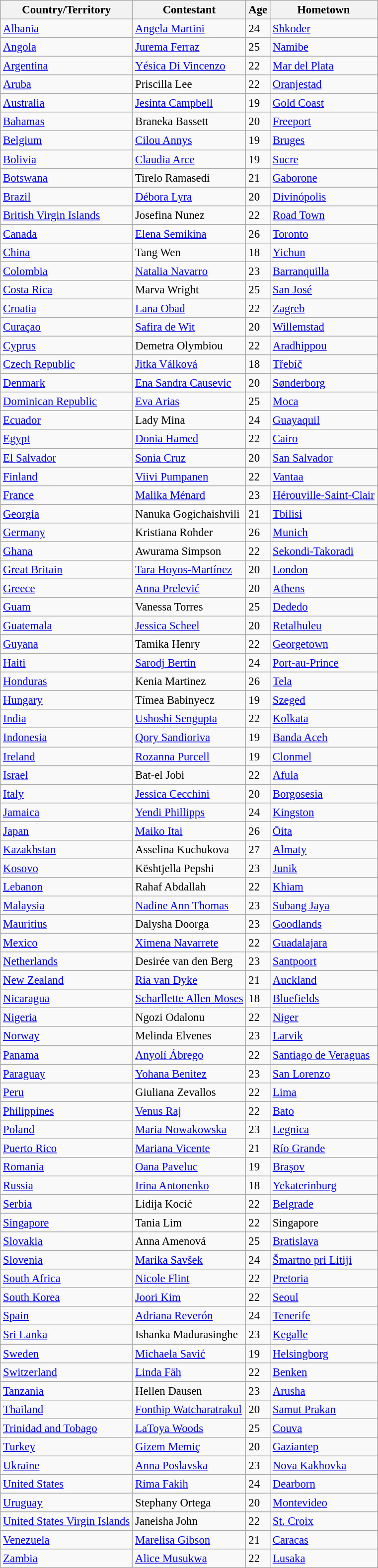<table class="wikitable sortable" style="font-size:95%;">
<tr>
<th>Country/Territory</th>
<th>Contestant</th>
<th>Age</th>
<th>Hometown</th>
</tr>
<tr>
<td> <a href='#'>Albania</a></td>
<td><a href='#'>Angela Martini</a></td>
<td>24</td>
<td><a href='#'>Shkoder</a></td>
</tr>
<tr>
<td> <a href='#'>Angola</a></td>
<td><a href='#'>Jurema Ferraz</a></td>
<td>25</td>
<td><a href='#'>Namibe</a></td>
</tr>
<tr>
<td> <a href='#'>Argentina</a></td>
<td><a href='#'>Yésica Di Vincenzo</a></td>
<td>22</td>
<td><a href='#'>Mar del Plata</a></td>
</tr>
<tr>
<td> <a href='#'>Aruba</a></td>
<td>Priscilla Lee</td>
<td>22</td>
<td><a href='#'>Oranjestad</a></td>
</tr>
<tr>
<td> <a href='#'>Australia</a></td>
<td><a href='#'>Jesinta Campbell</a></td>
<td>19</td>
<td><a href='#'>Gold Coast</a></td>
</tr>
<tr>
<td> <a href='#'>Bahamas</a></td>
<td>Braneka Bassett</td>
<td>20</td>
<td><a href='#'>Freeport</a></td>
</tr>
<tr>
<td> <a href='#'>Belgium</a></td>
<td><a href='#'>Cilou Annys</a></td>
<td>19</td>
<td><a href='#'>Bruges</a></td>
</tr>
<tr>
<td> <a href='#'>Bolivia</a></td>
<td><a href='#'>Claudia Arce</a></td>
<td>19</td>
<td><a href='#'>Sucre</a></td>
</tr>
<tr>
<td> <a href='#'>Botswana</a></td>
<td>Tirelo Ramasedi</td>
<td>21</td>
<td><a href='#'>Gaborone</a></td>
</tr>
<tr>
<td> <a href='#'>Brazil</a></td>
<td><a href='#'>Débora Lyra</a></td>
<td>20</td>
<td><a href='#'>Divinópolis</a></td>
</tr>
<tr>
<td> <a href='#'>British Virgin Islands</a></td>
<td>Josefina Nunez</td>
<td>22</td>
<td><a href='#'>Road Town</a></td>
</tr>
<tr>
<td> <a href='#'>Canada</a></td>
<td><a href='#'>Elena Semikina</a></td>
<td>26</td>
<td><a href='#'>Toronto</a></td>
</tr>
<tr>
<td> <a href='#'>China</a></td>
<td>Tang Wen</td>
<td>18</td>
<td><a href='#'>Yichun</a></td>
</tr>
<tr>
<td> <a href='#'>Colombia</a></td>
<td><a href='#'>Natalia Navarro</a></td>
<td>23</td>
<td><a href='#'>Barranquilla</a></td>
</tr>
<tr>
<td> <a href='#'>Costa Rica</a></td>
<td>Marva Wright</td>
<td>25</td>
<td><a href='#'>San José</a></td>
</tr>
<tr>
<td> <a href='#'>Croatia</a></td>
<td><a href='#'>Lana Obad</a></td>
<td>22</td>
<td><a href='#'>Zagreb</a></td>
</tr>
<tr>
<td> <a href='#'>Curaçao</a></td>
<td><a href='#'>Safira de Wit</a></td>
<td>20</td>
<td><a href='#'>Willemstad</a></td>
</tr>
<tr>
<td> <a href='#'>Cyprus</a></td>
<td>Demetra Olymbiou</td>
<td>22</td>
<td><a href='#'>Aradhippou</a></td>
</tr>
<tr>
<td> <a href='#'>Czech Republic</a></td>
<td><a href='#'>Jitka Válková</a></td>
<td>18</td>
<td><a href='#'>Třebíč</a></td>
</tr>
<tr>
<td> <a href='#'>Denmark</a></td>
<td><a href='#'>Ena Sandra Causevic</a></td>
<td>20</td>
<td><a href='#'>Sønderborg</a></td>
</tr>
<tr>
<td> <a href='#'>Dominican Republic</a></td>
<td><a href='#'>Eva Arias</a></td>
<td>25</td>
<td><a href='#'>Moca</a></td>
</tr>
<tr>
<td> <a href='#'>Ecuador</a></td>
<td>Lady Mina</td>
<td>24</td>
<td><a href='#'>Guayaquil</a></td>
</tr>
<tr>
<td> <a href='#'>Egypt</a></td>
<td><a href='#'>Donia Hamed</a></td>
<td>22</td>
<td><a href='#'>Cairo</a></td>
</tr>
<tr>
<td> <a href='#'>El Salvador</a></td>
<td><a href='#'>Sonia Cruz</a></td>
<td>20</td>
<td><a href='#'>San Salvador</a></td>
</tr>
<tr>
<td> <a href='#'>Finland</a></td>
<td><a href='#'>Viivi Pumpanen</a></td>
<td>22</td>
<td><a href='#'>Vantaa</a></td>
</tr>
<tr>
<td> <a href='#'>France</a></td>
<td><a href='#'>Malika Ménard</a></td>
<td>23</td>
<td><a href='#'>Hérouville-Saint-Clair</a></td>
</tr>
<tr>
<td> <a href='#'>Georgia</a></td>
<td>Nanuka Gogichaishvili</td>
<td>21</td>
<td><a href='#'>Tbilisi</a></td>
</tr>
<tr>
<td> <a href='#'>Germany</a></td>
<td>Kristiana Rohder</td>
<td>26</td>
<td><a href='#'>Munich</a></td>
</tr>
<tr>
<td> <a href='#'>Ghana</a></td>
<td>Awurama Simpson</td>
<td>22</td>
<td><a href='#'>Sekondi-Takoradi</a></td>
</tr>
<tr>
<td> <a href='#'>Great Britain</a></td>
<td><a href='#'>Tara Hoyos-Martínez</a></td>
<td>20</td>
<td><a href='#'>London</a></td>
</tr>
<tr>
<td> <a href='#'>Greece</a></td>
<td><a href='#'>Anna Prelević</a></td>
<td>20</td>
<td><a href='#'>Athens</a></td>
</tr>
<tr>
<td> <a href='#'>Guam</a></td>
<td>Vanessa Torres</td>
<td>25</td>
<td><a href='#'>Dededo</a></td>
</tr>
<tr>
<td> <a href='#'>Guatemala</a></td>
<td><a href='#'>Jessica Scheel</a></td>
<td>20</td>
<td><a href='#'>Retalhuleu</a></td>
</tr>
<tr>
<td> <a href='#'>Guyana</a></td>
<td>Tamika Henry</td>
<td>22</td>
<td><a href='#'>Georgetown</a></td>
</tr>
<tr>
<td> <a href='#'>Haiti</a></td>
<td><a href='#'>Sarodj Bertin</a></td>
<td>24</td>
<td><a href='#'>Port-au-Prince</a></td>
</tr>
<tr>
<td> <a href='#'>Honduras</a></td>
<td>Kenia Martinez</td>
<td>26</td>
<td><a href='#'>Tela</a></td>
</tr>
<tr>
<td> <a href='#'>Hungary</a></td>
<td>Tímea Babinyecz</td>
<td>19</td>
<td><a href='#'>Szeged</a></td>
</tr>
<tr>
<td> <a href='#'>India</a></td>
<td><a href='#'>Ushoshi Sengupta</a></td>
<td>22</td>
<td><a href='#'>Kolkata</a></td>
</tr>
<tr>
<td> <a href='#'>Indonesia</a></td>
<td><a href='#'>Qory Sandioriva</a></td>
<td>19</td>
<td><a href='#'>Banda Aceh</a></td>
</tr>
<tr>
<td> <a href='#'>Ireland</a></td>
<td><a href='#'>Rozanna Purcell</a></td>
<td>19</td>
<td><a href='#'>Clonmel</a></td>
</tr>
<tr>
<td> <a href='#'>Israel</a></td>
<td>Bat-el Jobi</td>
<td>22</td>
<td><a href='#'>Afula</a></td>
</tr>
<tr>
<td> <a href='#'>Italy</a></td>
<td><a href='#'>Jessica Cecchini</a></td>
<td>20</td>
<td><a href='#'>Borgosesia</a></td>
</tr>
<tr>
<td> <a href='#'>Jamaica</a></td>
<td><a href='#'>Yendi Phillipps</a></td>
<td>24</td>
<td><a href='#'>Kingston</a></td>
</tr>
<tr>
<td> <a href='#'>Japan</a></td>
<td><a href='#'>Maiko Itai</a></td>
<td>26</td>
<td><a href='#'>Ōita</a></td>
</tr>
<tr>
<td> <a href='#'>Kazakhstan</a></td>
<td>Asselina Kuchukova</td>
<td>27</td>
<td><a href='#'>Almaty</a></td>
</tr>
<tr>
<td> <a href='#'>Kosovo</a></td>
<td>Kështjella Pepshi</td>
<td>23</td>
<td><a href='#'>Junik</a></td>
</tr>
<tr>
<td> <a href='#'>Lebanon</a></td>
<td>Rahaf Abdallah</td>
<td>22</td>
<td><a href='#'>Khiam</a></td>
</tr>
<tr>
<td> <a href='#'>Malaysia</a></td>
<td><a href='#'>Nadine Ann Thomas</a></td>
<td>23</td>
<td><a href='#'>Subang Jaya</a></td>
</tr>
<tr>
<td> <a href='#'>Mauritius</a></td>
<td>Dalysha Doorga</td>
<td>23</td>
<td><a href='#'>Goodlands</a></td>
</tr>
<tr>
<td> <a href='#'>Mexico</a></td>
<td><a href='#'>Ximena Navarrete</a></td>
<td>22</td>
<td><a href='#'>Guadalajara</a></td>
</tr>
<tr>
<td> <a href='#'>Netherlands</a></td>
<td>Desirée van den Berg</td>
<td>23</td>
<td><a href='#'>Santpoort</a></td>
</tr>
<tr>
<td> <a href='#'>New Zealand</a></td>
<td><a href='#'>Ria van Dyke</a></td>
<td>21</td>
<td><a href='#'>Auckland</a></td>
</tr>
<tr>
<td> <a href='#'>Nicaragua</a></td>
<td><a href='#'>Scharllette Allen Moses</a></td>
<td>18</td>
<td><a href='#'>Bluefields</a></td>
</tr>
<tr>
<td> <a href='#'>Nigeria</a></td>
<td>Ngozi Odalonu</td>
<td>22</td>
<td><a href='#'>Niger</a></td>
</tr>
<tr>
<td> <a href='#'>Norway</a></td>
<td>Melinda Elvenes</td>
<td>23</td>
<td><a href='#'>Larvik</a></td>
</tr>
<tr>
<td> <a href='#'>Panama</a></td>
<td><a href='#'>Anyolí Ábrego</a></td>
<td>22</td>
<td><a href='#'>Santiago de Veraguas</a></td>
</tr>
<tr>
<td> <a href='#'>Paraguay</a></td>
<td><a href='#'>Yohana Benitez</a></td>
<td>23</td>
<td><a href='#'>San Lorenzo</a></td>
</tr>
<tr>
<td> <a href='#'>Peru</a></td>
<td>Giuliana Zevallos</td>
<td>22</td>
<td><a href='#'>Lima</a></td>
</tr>
<tr>
<td> <a href='#'>Philippines</a></td>
<td><a href='#'>Venus Raj</a></td>
<td>22</td>
<td><a href='#'>Bato</a></td>
</tr>
<tr>
<td> <a href='#'>Poland</a></td>
<td><a href='#'>Maria Nowakowska</a></td>
<td>23</td>
<td><a href='#'>Legnica</a></td>
</tr>
<tr>
<td> <a href='#'>Puerto Rico</a></td>
<td><a href='#'>Mariana Vicente</a></td>
<td>21</td>
<td><a href='#'>Río Grande</a></td>
</tr>
<tr>
<td> <a href='#'>Romania</a></td>
<td><a href='#'>Oana Paveluc</a></td>
<td>19</td>
<td><a href='#'>Braşov</a></td>
</tr>
<tr>
<td> <a href='#'>Russia</a></td>
<td><a href='#'>Irina Antonenko</a></td>
<td>18</td>
<td><a href='#'>Yekaterinburg</a></td>
</tr>
<tr>
<td> <a href='#'>Serbia</a></td>
<td>Lidija Kocić</td>
<td>22</td>
<td><a href='#'>Belgrade</a></td>
</tr>
<tr>
<td> <a href='#'>Singapore</a></td>
<td>Tania Lim</td>
<td>22</td>
<td>Singapore</td>
</tr>
<tr>
<td> <a href='#'>Slovakia</a></td>
<td>Anna Amenová</td>
<td>25</td>
<td><a href='#'>Bratislava</a></td>
</tr>
<tr>
<td> <a href='#'>Slovenia</a></td>
<td><a href='#'>Marika Savšek</a></td>
<td>24</td>
<td><a href='#'>Šmartno pri Litiji</a></td>
</tr>
<tr>
<td> <a href='#'>South Africa</a></td>
<td><a href='#'>Nicole Flint</a></td>
<td>22</td>
<td><a href='#'>Pretoria</a></td>
</tr>
<tr>
<td> <a href='#'>South Korea</a></td>
<td><a href='#'>Joori Kim</a></td>
<td>22</td>
<td><a href='#'>Seoul</a></td>
</tr>
<tr>
<td> <a href='#'>Spain</a></td>
<td><a href='#'>Adriana Reverón</a></td>
<td>24</td>
<td><a href='#'>Tenerife</a></td>
</tr>
<tr>
<td> <a href='#'>Sri Lanka</a></td>
<td>Ishanka Madurasinghe</td>
<td>23</td>
<td><a href='#'>Kegalle</a></td>
</tr>
<tr>
<td> <a href='#'>Sweden</a></td>
<td><a href='#'>Michaela Savić</a></td>
<td>19</td>
<td><a href='#'>Helsingborg</a></td>
</tr>
<tr>
<td> <a href='#'>Switzerland</a></td>
<td><a href='#'>Linda Fäh</a></td>
<td>22</td>
<td><a href='#'>Benken</a></td>
</tr>
<tr>
<td> <a href='#'>Tanzania</a></td>
<td>Hellen Dausen</td>
<td>23</td>
<td><a href='#'>Arusha</a></td>
</tr>
<tr>
<td> <a href='#'>Thailand</a></td>
<td><a href='#'>Fonthip Watcharatrakul</a></td>
<td>20</td>
<td><a href='#'>Samut Prakan</a></td>
</tr>
<tr>
<td> <a href='#'>Trinidad and Tobago</a></td>
<td><a href='#'>LaToya Woods</a></td>
<td>25</td>
<td><a href='#'>Couva</a></td>
</tr>
<tr>
<td> <a href='#'>Turkey</a></td>
<td><a href='#'>Gizem Memiç</a></td>
<td>20</td>
<td><a href='#'>Gaziantep</a></td>
</tr>
<tr>
<td> <a href='#'>Ukraine</a></td>
<td><a href='#'>Anna Poslavska</a></td>
<td>23</td>
<td><a href='#'>Nova Kakhovka</a></td>
</tr>
<tr>
<td> <a href='#'>United States</a></td>
<td><a href='#'>Rima Fakih</a></td>
<td>24</td>
<td><a href='#'>Dearborn</a></td>
</tr>
<tr>
<td> <a href='#'>Uruguay</a></td>
<td>Stephany Ortega</td>
<td>20</td>
<td><a href='#'>Montevideo</a></td>
</tr>
<tr>
<td> <a href='#'>United States Virgin Islands</a></td>
<td>Janeisha John</td>
<td>22</td>
<td><a href='#'>St. Croix</a></td>
</tr>
<tr>
<td> <a href='#'>Venezuela</a></td>
<td><a href='#'>Marelisa Gibson</a></td>
<td>21</td>
<td><a href='#'>Caracas</a></td>
</tr>
<tr>
<td> <a href='#'>Zambia</a></td>
<td><a href='#'>Alice Musukwa</a></td>
<td>22</td>
<td><a href='#'>Lusaka</a></td>
</tr>
</table>
